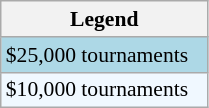<table class="wikitable"  style="font-size:90%; width:11%;">
<tr>
<th>Legend</th>
</tr>
<tr style="background:lightblue;">
<td>$25,000 tournaments</td>
</tr>
<tr style="background:#f0f8ff;">
<td>$10,000 tournaments</td>
</tr>
</table>
